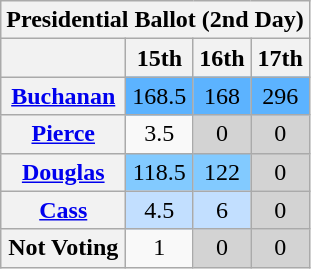<table class="wikitable sortable" style="text-align:center">
<tr>
<th colspan="4"><strong>Presidential Ballot (2nd Day)</strong></th>
</tr>
<tr>
<th></th>
<th>15th</th>
<th>16th</th>
<th>17th</th>
</tr>
<tr>
<th><a href='#'>Buchanan</a></th>
<td style="background:#5cb3ff">168.5</td>
<td style="background:#5cb3ff">168</td>
<td style="background:#5cb3ff">296</td>
</tr>
<tr>
<th><a href='#'>Pierce</a></th>
<td>3.5</td>
<td style="background:#d3d3d3">0</td>
<td style="background:#d3d3d3">0</td>
</tr>
<tr>
<th><a href='#'>Douglas</a></th>
<td style="background:#82caff">118.5</td>
<td style="background:#82caff">122</td>
<td style="background:#d3d3d3">0</td>
</tr>
<tr>
<th><a href='#'>Cass</a></th>
<td style="background:#c2dfff">4.5</td>
<td style="background:#c2dfff">6</td>
<td style="background:#d3d3d3">0</td>
</tr>
<tr>
<th>Not Voting</th>
<td>1</td>
<td style="background:#d3d3d3">0</td>
<td style="background:#d3d3d3">0</td>
</tr>
</table>
